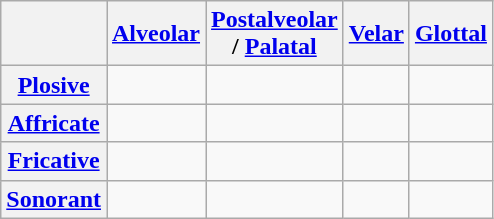<table class="wikitable" style="text-align: center;">
<tr>
<th></th>
<th><a href='#'>Alveolar</a></th>
<th><a href='#'>Postalveolar</a><br>/ <a href='#'>Palatal</a></th>
<th><a href='#'>Velar</a></th>
<th><a href='#'>Glottal</a></th>
</tr>
<tr>
<th><a href='#'>Plosive</a></th>
<td></td>
<td></td>
<td></td>
<td></td>
</tr>
<tr>
<th><a href='#'>Affricate</a></th>
<td></td>
<td></td>
<td></td>
<td></td>
</tr>
<tr>
<th><a href='#'>Fricative</a></th>
<td></td>
<td></td>
<td></td>
<td></td>
</tr>
<tr>
<th><a href='#'>Sonorant</a></th>
<td></td>
<td></td>
<td></td>
<td></td>
</tr>
</table>
